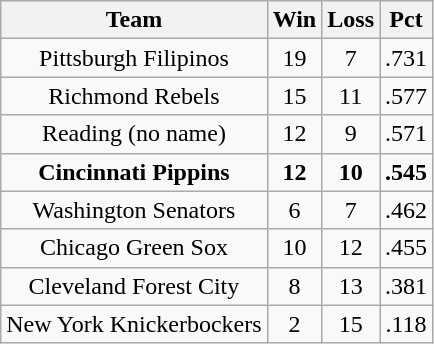<table class="wikitable" style="text-align:center">
<tr>
<th>Team</th>
<th>Win</th>
<th>Loss</th>
<th>Pct</th>
</tr>
<tr>
<td>Pittsburgh Filipinos</td>
<td>19</td>
<td>7</td>
<td>.731</td>
</tr>
<tr>
<td>Richmond Rebels</td>
<td>15</td>
<td>11</td>
<td>.577</td>
</tr>
<tr>
<td>Reading (no name)</td>
<td>12</td>
<td>9</td>
<td>.571</td>
</tr>
<tr>
<td><strong>Cincinnati Pippins</strong></td>
<td><strong>12</strong></td>
<td><strong>10</strong></td>
<td><strong>.545</strong></td>
</tr>
<tr>
<td>Washington Senators</td>
<td>6</td>
<td>7</td>
<td>.462</td>
</tr>
<tr>
<td>Chicago Green Sox</td>
<td>10</td>
<td>12</td>
<td>.455</td>
</tr>
<tr>
<td>Cleveland Forest City</td>
<td>8</td>
<td>13</td>
<td>.381</td>
</tr>
<tr>
<td>New York Knickerbockers</td>
<td>2</td>
<td>15</td>
<td>.118</td>
</tr>
</table>
